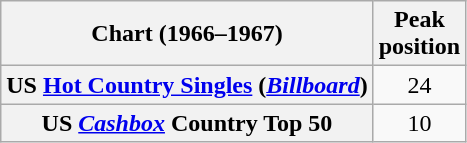<table class="wikitable plainrowheaders" style="text-align:center">
<tr>
<th scope="col">Chart (1966–1967)</th>
<th scope="col">Peak<br>position</th>
</tr>
<tr>
<th scope = "row">US <a href='#'>Hot Country Singles</a> (<em><a href='#'>Billboard</a></em>)</th>
<td>24</td>
</tr>
<tr>
<th scope="row">US <em><a href='#'>Cashbox</a></em> Country Top 50</th>
<td align="center">10</td>
</tr>
</table>
